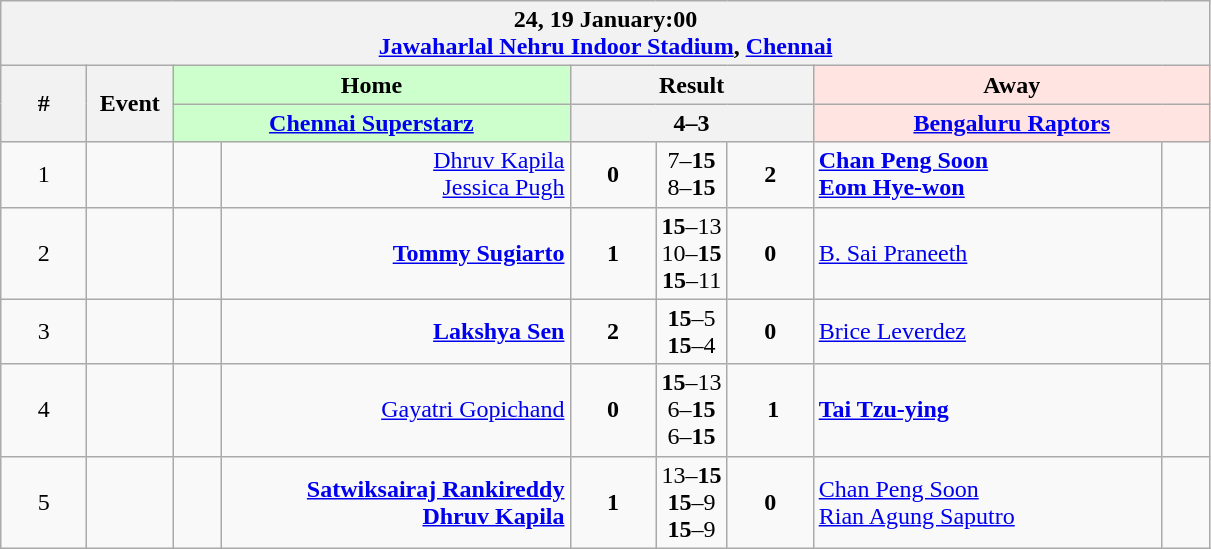<table class="wikitable">
<tr>
<th colspan="9">24, 19 January:00<br><a href='#'>Jawaharlal Nehru Indoor Stadium</a>, <a href='#'>Chennai</a></th>
</tr>
<tr>
<th rowspan="2" width="50">#</th>
<th rowspan="2" width="50">Event</th>
<th colspan="2" width="250" style="background-color:#ccffcc">Home</th>
<th colspan="3" width="150">Result</th>
<th colspan="2" width="250" style="background-color:#ffe4e1">Away</th>
</tr>
<tr>
<th colspan="2" style="background-color:#ccffcc"><a href='#'>Chennai Superstarz</a></th>
<th colspan="3">4–3</th>
<th colspan="2" style="background-color:#ffe4e1"><a href='#'>Bengaluru Raptors</a></th>
</tr>
<tr>
<td align="center">1</td>
<td align="center"></td>
<td align="center" width="25"></td>
<td align="right" width="225"><a href='#'>Dhruv Kapila</a> <br><a href='#'>Jessica Pugh</a> </td>
<td align="center" width="50"><strong>0</strong></td>
<td align="center">7–<strong>15</strong><br>8–<strong>15</strong></td>
<td align="center" width="50"><strong>2</strong></td>
<td align="left" width="225"><strong> <a href='#'>Chan Peng Soon</a><br> <a href='#'>Eom Hye-won</a></strong></td>
<td align="center" width="25"></td>
</tr>
<tr>
<td align="center">2</td>
<td align="center"></td>
<td align="center"></td>
<td align="right"><strong><a href='#'>Tommy Sugiarto</a> </strong></td>
<td align="center"><strong>1</strong></td>
<td align="center"><strong>15</strong>–13<br>10–<strong>15</strong><br><strong>15</strong>–11</td>
<td align="center"><strong>0</strong></td>
<td align="left"> <a href='#'>B. Sai Praneeth</a></td>
<td align="center"></td>
</tr>
<tr>
<td align="center">3</td>
<td align="center"></td>
<td align="center"></td>
<td align="right"><strong><a href='#'>Lakshya Sen</a> </strong></td>
<td align="center"><strong>2</strong></td>
<td align="center"><strong>15</strong>–5<br><strong>15</strong>–4</td>
<td align="center"><strong>0</strong></td>
<td align="left"> <a href='#'>Brice Leverdez</a></td>
<td align="center"></td>
</tr>
<tr>
<td align="center">4</td>
<td align="center"></td>
<td align="center"></td>
<td align="right"><a href='#'>Gayatri Gopichand</a> </td>
<td align="center"><strong>0</strong></td>
<td align="center"><strong>15</strong>–13<br>6–<strong>15</strong><br>6–<strong>15</strong></td>
<td align="center"><strong> 1</strong></td>
<td align="left"><strong> <a href='#'>Tai Tzu-ying</a></strong></td>
<td align="center"></td>
</tr>
<tr>
<td align="center">5</td>
<td align="center"></td>
<td align="center"></td>
<td align="right"><strong><a href='#'>Satwiksairaj Rankireddy</a> <br><a href='#'>Dhruv Kapila</a> </strong></td>
<td align="center"><strong>1</strong></td>
<td align="center">13–<strong>15</strong><br><strong>15</strong>–9<br><strong>15</strong>–9</td>
<td align="center"><strong>0</strong></td>
<td align="left"> <a href='#'>Chan Peng Soon</a><br> <a href='#'>Rian Agung Saputro</a></td>
<td align="center"></td>
</tr>
</table>
